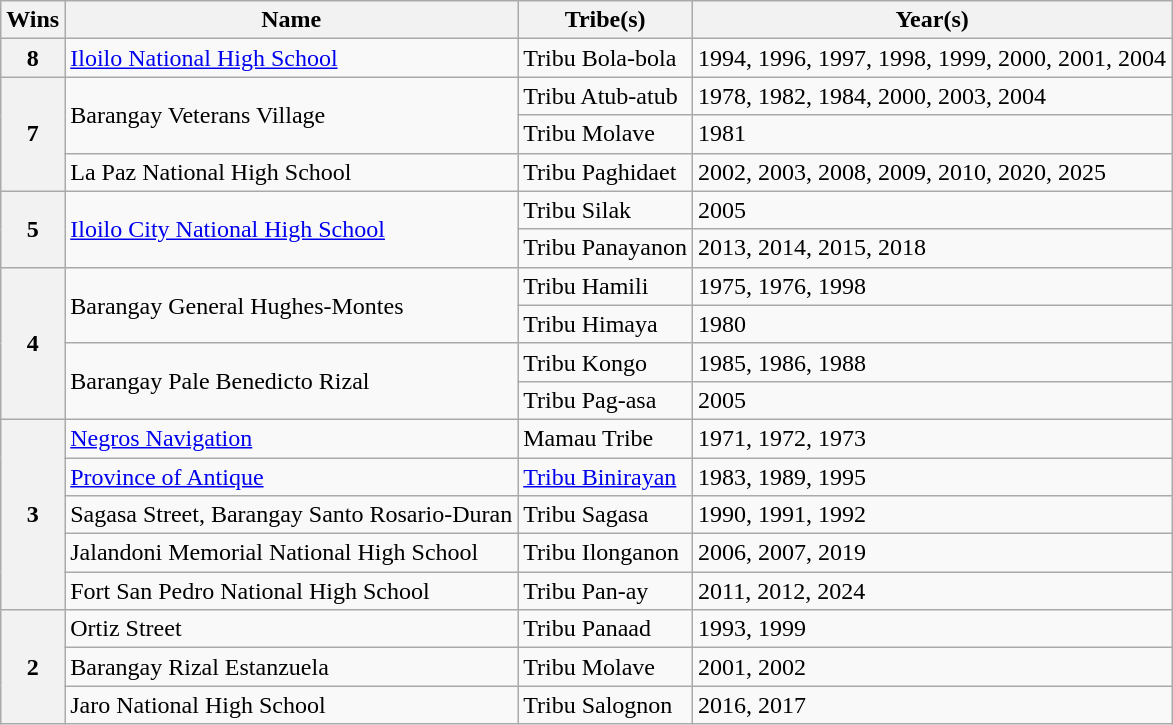<table class="wikitable plainrowheaders">
<tr>
<th scope="col">Wins</th>
<th>Name</th>
<th scope="col">Tribe(s)</th>
<th scope="col">Year(s)</th>
</tr>
<tr>
<th scope="row">8</th>
<td><a href='#'>Iloilo National High School</a></td>
<td>Tribu Bola-bola</td>
<td>1994, 1996, 1997, 1998, 1999, 2000, 2001, 2004</td>
</tr>
<tr>
<th rowspan="3" scope="row">7</th>
<td rowspan="2">Barangay Veterans Village</td>
<td>Tribu Atub-atub</td>
<td>1978, 1982, 1984, 2000, 2003, 2004</td>
</tr>
<tr>
<td>Tribu Molave</td>
<td>1981</td>
</tr>
<tr>
<td>La Paz National High School</td>
<td>Tribu Paghidaet</td>
<td>2002, 2003, 2008, 2009, 2010, 2020, 2025</td>
</tr>
<tr>
<th rowspan="2" scope="row">5</th>
<td rowspan="2"><a href='#'>Iloilo City National High School</a></td>
<td>Tribu Silak</td>
<td>2005</td>
</tr>
<tr>
<td>Tribu Panayanon</td>
<td>2013, 2014, 2015, 2018</td>
</tr>
<tr>
<th rowspan="4" scope="row">4</th>
<td rowspan="2">Barangay General Hughes-Montes</td>
<td>Tribu Hamili</td>
<td>1975, 1976, 1998</td>
</tr>
<tr>
<td>Tribu Himaya</td>
<td>1980</td>
</tr>
<tr>
<td rowspan="2">Barangay Pale Benedicto Rizal</td>
<td>Tribu Kongo</td>
<td>1985, 1986, 1988</td>
</tr>
<tr>
<td>Tribu Pag-asa</td>
<td>2005</td>
</tr>
<tr>
<th rowspan="5" scope="row">3</th>
<td><a href='#'>Negros Navigation</a></td>
<td>Mamau Tribe</td>
<td>1971, 1972, 1973</td>
</tr>
<tr>
<td><a href='#'>Province of Antique</a></td>
<td><a href='#'>Tribu Binirayan</a></td>
<td>1983, 1989, 1995</td>
</tr>
<tr>
<td>Sagasa Street, Barangay Santo Rosario-Duran</td>
<td>Tribu Sagasa</td>
<td>1990, 1991, 1992</td>
</tr>
<tr>
<td>Jalandoni Memorial National High School</td>
<td>Tribu Ilonganon</td>
<td>2006, 2007, 2019</td>
</tr>
<tr>
<td>Fort San Pedro National High School</td>
<td>Tribu Pan-ay</td>
<td>2011, 2012, 2024</td>
</tr>
<tr>
<th rowspan="3" scope="rowgroup">2</th>
<td>Ortiz Street</td>
<td>Tribu Panaad</td>
<td>1993, 1999</td>
</tr>
<tr>
<td>Barangay Rizal Estanzuela</td>
<td>Tribu Molave</td>
<td>2001, 2002</td>
</tr>
<tr>
<td>Jaro National High School</td>
<td>Tribu Salognon</td>
<td>2016, 2017</td>
</tr>
</table>
